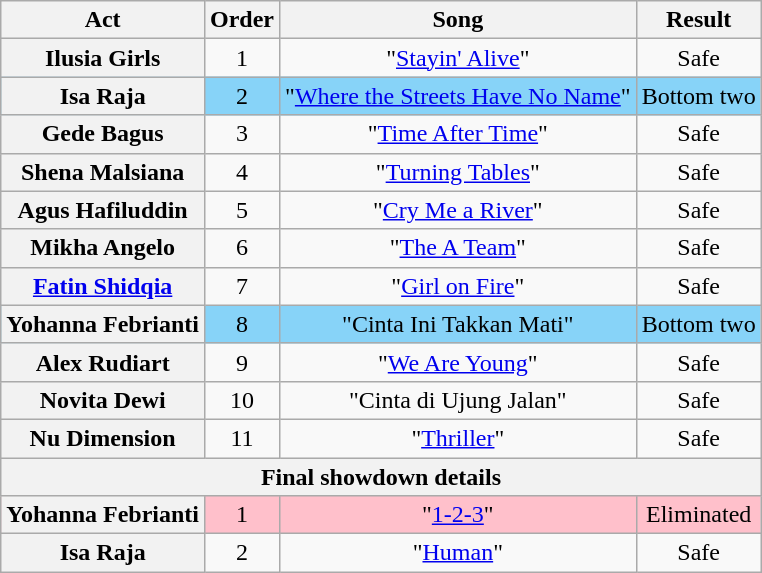<table class="wikitable plainrowheaders" style="text-align:center;">
<tr>
<th scope="col">Act</th>
<th scope="col">Order</th>
<th scope="col">Song</th>
<th scope="col">Result</th>
</tr>
<tr>
<th scope="row">Ilusia Girls</th>
<td>1</td>
<td>"<a href='#'>Stayin' Alive</a>"</td>
<td>Safe</td>
</tr>
<tr style="background:#87D3F8;">
<th scope="row">Isa Raja</th>
<td>2</td>
<td>"<a href='#'>Where the Streets Have No Name</a>"</td>
<td>Bottom two</td>
</tr>
<tr>
<th scope="row">Gede Bagus</th>
<td>3</td>
<td>"<a href='#'>Time After Time</a>"</td>
<td>Safe</td>
</tr>
<tr>
<th scope="row">Shena Malsiana</th>
<td>4</td>
<td>"<a href='#'>Turning Tables</a>"</td>
<td>Safe</td>
</tr>
<tr>
<th scope="row">Agus Hafiluddin</th>
<td>5</td>
<td>"<a href='#'>Cry Me a River</a>"</td>
<td>Safe</td>
</tr>
<tr>
<th scope="row">Mikha Angelo</th>
<td>6</td>
<td>"<a href='#'>The A Team</a>"</td>
<td>Safe</td>
</tr>
<tr>
<th scope="row"><a href='#'>Fatin Shidqia</a></th>
<td>7</td>
<td>"<a href='#'>Girl on Fire</a>"</td>
<td>Safe</td>
</tr>
<tr style="background:#87D3F8;">
<th scope="row">Yohanna Febrianti</th>
<td>8</td>
<td>"Cinta Ini Takkan Mati"</td>
<td>Bottom two</td>
</tr>
<tr>
<th scope="row">Alex Rudiart</th>
<td>9</td>
<td>"<a href='#'>We Are Young</a>"</td>
<td>Safe</td>
</tr>
<tr>
<th scope="row">Novita Dewi</th>
<td>10</td>
<td>"Cinta di Ujung Jalan"</td>
<td>Safe</td>
</tr>
<tr>
<th scope="row">Nu Dimension</th>
<td>11</td>
<td>"<a href='#'>Thriller</a>"</td>
<td>Safe</td>
</tr>
<tr>
<th colspan="4">Final showdown details</th>
</tr>
<tr style="background:pink;">
<th scope="row">Yohanna Febrianti</th>
<td>1</td>
<td>"<a href='#'>1-2-3</a>"</td>
<td>Eliminated</td>
</tr>
<tr>
<th scope="row">Isa Raja</th>
<td>2</td>
<td>"<a href='#'>Human</a>"</td>
<td>Safe</td>
</tr>
</table>
